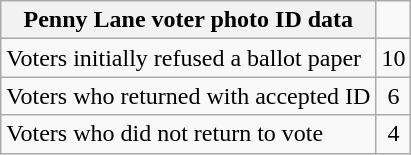<table class="wikitable">
<tr>
<th>Penny Lane voter photo ID data</th>
</tr>
<tr>
<td style="text-align:left">Voters initially refused a ballot paper</td>
<td style="text-align:center">10</td>
</tr>
<tr>
<td style="text-align:left">Voters who returned with accepted ID</td>
<td style="text-align:center">6</td>
</tr>
<tr>
<td style="text-align:left">Voters who did not return to vote</td>
<td style="text-align:center">4</td>
</tr>
</table>
